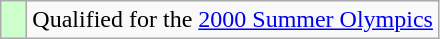<table class="wikitable">
<tr>
<td width=10px bgcolor="#ccffcc"></td>
<td>Qualified for the <a href='#'>2000 Summer Olympics</a></td>
</tr>
</table>
